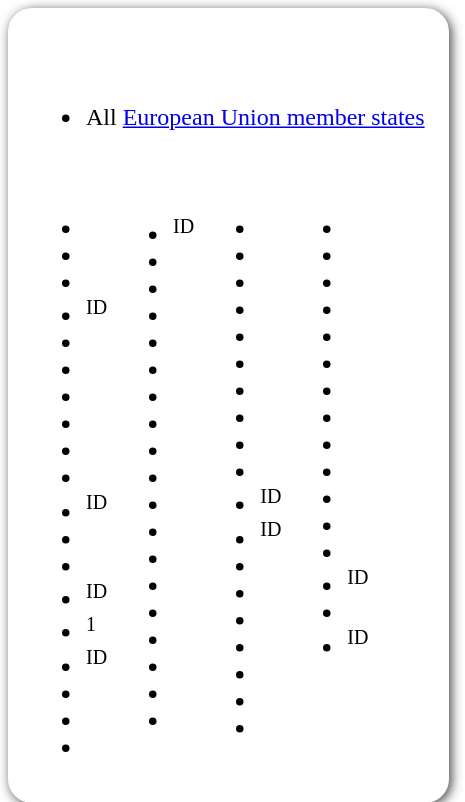<table style="border-radius:1em; box-shadow:0.1em 0.1em 0.5em rgba(0,0,0,0.75); background:white; border:1px solid white; padding:5px;">
<tr style="vertical-align:top;">
<td><br><table>
<tr>
<td><br><ul><li> All <a href='#'>European Union member states</a></li></ul></td>
<td></td>
</tr>
</table>
<table>
<tr>
<td><br><ul><li></li><li></li><li></li><li><sup>ID</sup></li><li></li><li></li><li></li><li></li><li></li><li></li><li><sup>ID</sup></li><li></li><li></li><li><sup>ID</sup></li><li><sup>1</sup></li><li><sup>ID</sup></li><li></li><li></li><li></li></ul></td>
<td valign="top"><br><ul><li><sup>ID</sup></li><li></li><li></li><li></li><li></li><li></li><li></li><li></li><li></li><li></li><li></li><li></li><li></li><li></li><li></li><li></li><li></li><li></li><li></li></ul></td>
<td valign="top"><br><ul><li></li><li></li><li></li><li></li><li></li><li></li><li></li><li></li><li></li><li></li><li><sup>ID</sup></li><li><sup>ID</sup></li><li></li><li></li><li></li><li></li><li></li><li></li><li></li></ul></td>
<td valign="top"><br><ul><li></li><li></li><li></li><li></li><li></li><li></li><li></li><li></li><li></li><li></li><li></li><li></li><li></li><li><sup>ID</sup></li><li></li><li><sup>ID</sup></li></ul></td>
</tr>
</table>
</td>
</tr>
</table>
